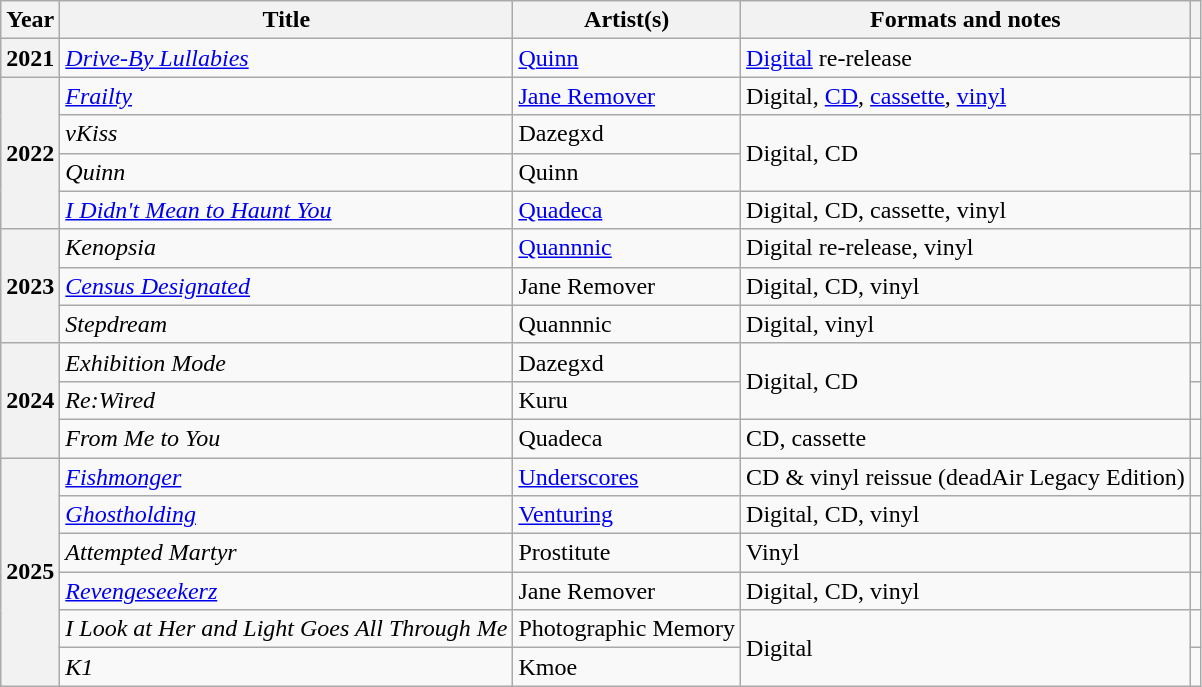<table class="wikitable sortable plainrowheaders">
<tr>
<th scope="col">Year</th>
<th scope="col">Title</th>
<th scope="col">Artist(s)</th>
<th scope="col" class="unsortable">Formats and notes</th>
<th scope="col" class="unsortable"></th>
</tr>
<tr>
<th scope="row" rowspan="1">2021</th>
<td><a href='#'><em>Drive-By Lullabies</em></a></td>
<td><a href='#'>Quinn</a></td>
<td><a href='#'>Digital</a> re-release</td>
<td></td>
</tr>
<tr>
<th scope="row" rowspan="4">2022</th>
<td><em><a href='#'>Frailty</a></em></td>
<td><a href='#'>Jane Remover</a></td>
<td>Digital, <a href='#'>CD</a>, <a href='#'>cassette</a>, <a href='#'>vinyl</a></td>
<td></td>
</tr>
<tr>
<td><em>vKiss</em></td>
<td>Dazegxd</td>
<td rowspan="2">Digital, CD</td>
<td></td>
</tr>
<tr>
<td><em>Quinn</em></td>
<td>Quinn</td>
<td></td>
</tr>
<tr>
<td><em><a href='#'>I Didn't Mean to Haunt You</a></em></td>
<td><a href='#'>Quadeca</a></td>
<td>Digital, CD, cassette, vinyl</td>
<td></td>
</tr>
<tr>
<th scope="row" rowspan="3">2023</th>
<td><em>Kenopsia</em></td>
<td><a href='#'>Quannnic</a></td>
<td>Digital re-release, vinyl</td>
<td></td>
</tr>
<tr>
<td><em><a href='#'>Census Designated</a></em></td>
<td>Jane Remover</td>
<td>Digital, CD, vinyl</td>
<td></td>
</tr>
<tr>
<td><em>Stepdream</em></td>
<td>Quannnic</td>
<td>Digital, vinyl</td>
<td></td>
</tr>
<tr>
<th scope="row" rowspan="3">2024</th>
<td><em>Exhibition Mode</em></td>
<td>Dazegxd</td>
<td rowspan="2">Digital, CD</td>
<td></td>
</tr>
<tr>
<td><em>Re:Wired</em></td>
<td>Kuru</td>
<td></td>
</tr>
<tr>
<td><em>From Me to You</em></td>
<td>Quadeca</td>
<td>CD, cassette</td>
<td></td>
</tr>
<tr>
<th scope="row" rowspan="6">2025</th>
<td><em><a href='#'>Fishmonger</a></em></td>
<td><a href='#'>Underscores</a></td>
<td>CD & vinyl reissue (deadAir Legacy Edition)</td>
<td></td>
</tr>
<tr>
<td><em><a href='#'>Ghostholding</a></em></td>
<td><a href='#'>Venturing</a></td>
<td>Digital, CD, vinyl</td>
<td></td>
</tr>
<tr>
<td><em>Attempted Martyr</em></td>
<td>Prostitute</td>
<td>Vinyl</td>
<td></td>
</tr>
<tr>
<td><em><a href='#'>Revengeseekerz</a></em></td>
<td>Jane Remover</td>
<td>Digital, CD, vinyl</td>
<td></td>
</tr>
<tr>
<td><em>I Look at Her and Light Goes All Through Me</em></td>
<td>Photographic Memory</td>
<td rowspan="2">Digital</td>
<td></td>
</tr>
<tr>
<td><em>K1</em></td>
<td>Kmoe</td>
<td></td>
</tr>
</table>
